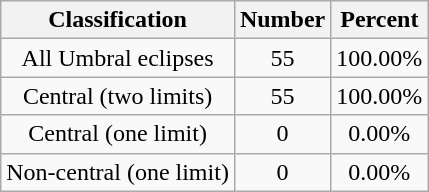<table class="wikitable sortable">
<tr align=center>
<th>Classification</th>
<th>Number</th>
<th>Percent</th>
</tr>
<tr align=center>
<td>All Umbral eclipses</td>
<td>55</td>
<td>100.00%</td>
</tr>
<tr align=center>
<td>Central (two limits)</td>
<td>55</td>
<td>100.00%</td>
</tr>
<tr align=center>
<td>Central (one limit)</td>
<td>0</td>
<td>0.00%</td>
</tr>
<tr align=center>
<td>Non-central (one limit)</td>
<td>0</td>
<td>0.00%</td>
</tr>
</table>
